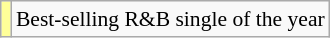<table class="wikitable plainrowheaders" style="font-size:90%;">
<tr>
<td bgcolor=#FFFF99 align=center></td>
<td>Best-selling R&B single of the year</td>
</tr>
</table>
